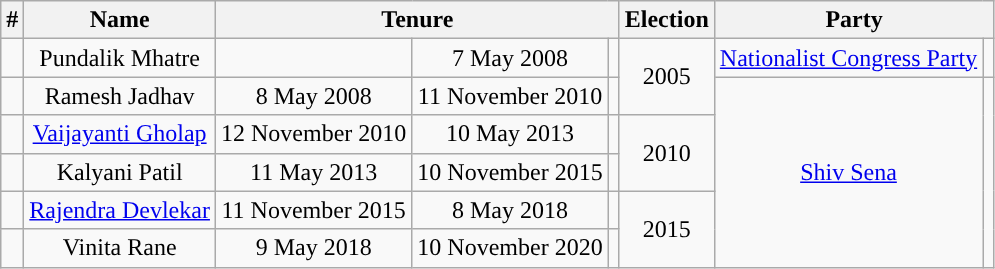<table class="wikitable" style="text-align:center">
<tr>
<th>#</th>
<th>Name</th>
<th colspan="3">Tenure</th>
<th>Election</th>
<th colspan="2">Party</th>
</tr>
<tr>
<td></td>
<td>Pundalik Mhatre</td>
<td></td>
<td>7 May 2008</td>
<td></td>
<td rowspan="2">2005</td>
<td><a href='#'>Nationalist Congress Party</a></td>
<td style="background-color: "></td>
</tr>
<tr>
<td></td>
<td>Ramesh Jadhav</td>
<td>8 May 2008</td>
<td>11 November 2010</td>
<td></td>
<td rowspan="5"><a href='#'>Shiv Sena</a></td>
<td rowspan="5" style="background-color: "></td>
</tr>
<tr>
<td></td>
<td><a href='#'>Vaijayanti Gholap</a></td>
<td>12 November 2010</td>
<td>10 May 2013</td>
<td></td>
<td rowspan="2">2010</td>
</tr>
<tr>
<td></td>
<td>Kalyani Patil</td>
<td>11 May 2013</td>
<td>10 November 2015</td>
<td></td>
</tr>
<tr>
<td></td>
<td><a href='#'>Rajendra Devlekar</a></td>
<td>11 November 2015</td>
<td>8 May 2018</td>
<td></td>
<td rowspan="2">2015</td>
</tr>
<tr>
<td></td>
<td>Vinita Rane</td>
<td>9 May 2018</td>
<td>10 November 2020</td>
<td></td>
</tr>
</table>
